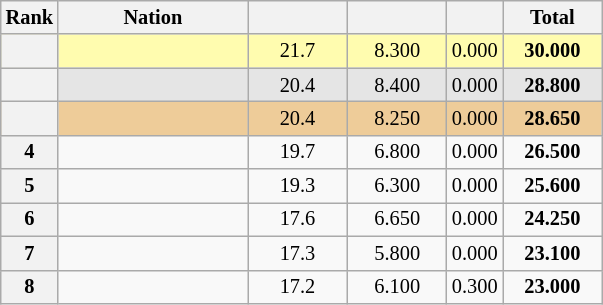<table class="wikitable sortable" style="text-align:center; font-size:85%">
<tr>
<th scope="col" style="width:25px;">Rank</th>
<th ! scope="col" style="width:120px;">Nation</th>
<th ! scope="col" style="width:60px;"></th>
<th ! scope="col" style="width:60px;"></th>
<th ! scope="col" style="width:30px;"></th>
<th ! scope="col" style="width:60px;">Total</th>
</tr>
<tr bgcolor=fffcaf>
<th scope=row></th>
<td align=left></td>
<td>21.7</td>
<td>8.300</td>
<td>0.000</td>
<td><strong>30.000</strong></td>
</tr>
<tr bgcolor=e5e5e5>
<th scope=row></th>
<td align=left></td>
<td>20.4</td>
<td>8.400</td>
<td>0.000</td>
<td><strong>28.800</strong></td>
</tr>
<tr bgcolor=eecc99>
<th scope=row></th>
<td align=left></td>
<td>20.4</td>
<td>8.250</td>
<td>0.000</td>
<td><strong>28.650</strong></td>
</tr>
<tr>
<th scope=row>4</th>
<td align=left></td>
<td>19.7</td>
<td>6.800</td>
<td>0.000</td>
<td><strong>26.500</strong></td>
</tr>
<tr>
<th scope=row>5</th>
<td align=left></td>
<td>19.3</td>
<td>6.300</td>
<td>0.000</td>
<td><strong>25.600</strong></td>
</tr>
<tr>
<th scope=row>6</th>
<td align=left></td>
<td>17.6</td>
<td>6.650</td>
<td>0.000</td>
<td><strong>24.250</strong></td>
</tr>
<tr>
<th scope=row>7</th>
<td align=left></td>
<td>17.3</td>
<td>5.800</td>
<td>0.000</td>
<td><strong>23.100</strong></td>
</tr>
<tr>
<th scope=row>8</th>
<td align=left></td>
<td>17.2</td>
<td>6.100</td>
<td>0.300</td>
<td><strong>23.000</strong></td>
</tr>
</table>
